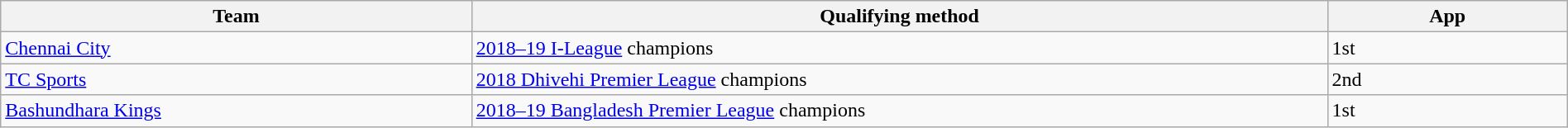<table class="wikitable" style="table-layout:fixed;width:100%;">
<tr>
<th width=30%>Team</th>
<th width=55%>Qualifying method</th>
<th width=15%>App </th>
</tr>
<tr>
<td> <a href='#'>Chennai City</a></td>
<td><a href='#'>2018–19 I-League</a> champions</td>
<td>1st</td>
</tr>
<tr>
<td> <a href='#'>TC Sports</a></td>
<td><a href='#'>2018 Dhivehi Premier League</a> champions</td>
<td>2nd </td>
</tr>
<tr>
<td> <a href='#'>Bashundhara Kings</a></td>
<td><a href='#'>2018–19 Bangladesh Premier League</a> champions</td>
<td>1st</td>
</tr>
</table>
